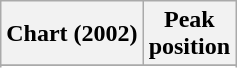<table class="wikitable sortable">
<tr>
<th align="left">Chart (2002)</th>
<th align="center">Peak<br>position</th>
</tr>
<tr>
</tr>
<tr>
</tr>
</table>
